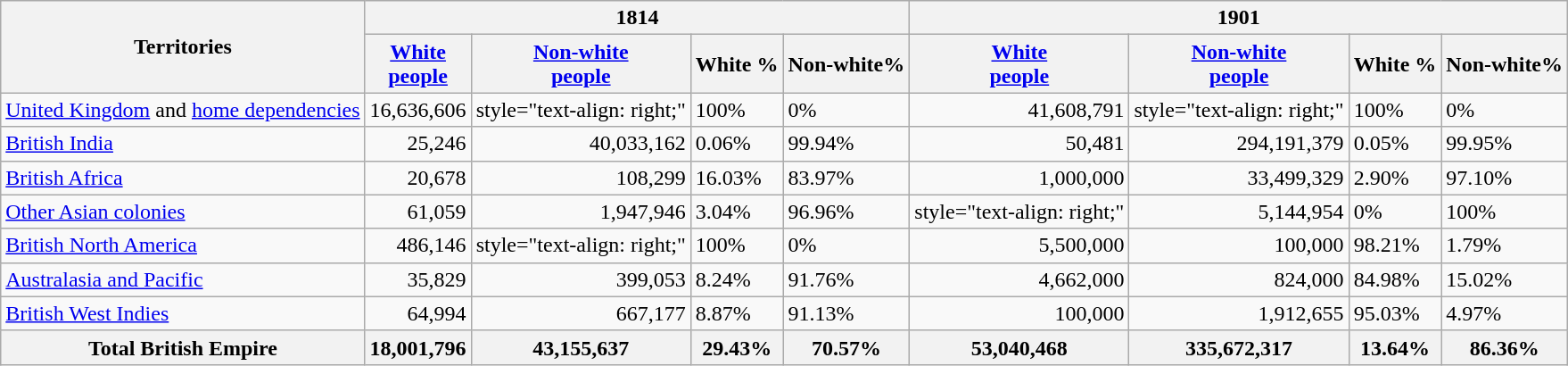<table class="wikitable sortable">
<tr>
<th rowspan="2">Territories</th>
<th colspan="4">1814</th>
<th colspan="4">1901</th>
</tr>
<tr>
<th><a href='#'>White</a><br><a href='#'>people</a></th>
<th><a href='#'>Non-white</a><br><a href='#'>people</a></th>
<th>White %</th>
<th>Non-white%</th>
<th><a href='#'>White</a><br><a href='#'>people</a></th>
<th><a href='#'>Non-white</a><br><a href='#'>people</a></th>
<th>White %</th>
<th>Non-white%</th>
</tr>
<tr>
<td><a href='#'>United Kingdom</a> and <a href='#'>home dependencies</a></td>
<td style="text-align: right;">16,636,606</td>
<td>style="text-align: right;" </td>
<td>100%</td>
<td>0%</td>
<td style="text-align: right;">41,608,791</td>
<td>style="text-align: right;" </td>
<td>100%</td>
<td>0%</td>
</tr>
<tr>
<td><a href='#'>British India</a></td>
<td style="text-align: right;">25,246</td>
<td style="text-align: right;">40,033,162</td>
<td>0.06%</td>
<td>99.94%</td>
<td style="text-align: right;">50,481</td>
<td style="text-align: right;">294,191,379</td>
<td>0.05%</td>
<td>99.95%</td>
</tr>
<tr>
<td><a href='#'>British Africa</a></td>
<td style="text-align: right;">20,678</td>
<td style="text-align: right;">108,299</td>
<td>16.03%</td>
<td>83.97%</td>
<td style="text-align: right;">1,000,000</td>
<td style="text-align: right;">33,499,329</td>
<td>2.90%</td>
<td>97.10%</td>
</tr>
<tr>
<td><a href='#'>Other Asian colonies</a></td>
<td style="text-align: right;">61,059</td>
<td style="text-align: right;">1,947,946</td>
<td>3.04%</td>
<td>96.96%</td>
<td>style="text-align: right;" </td>
<td style="text-align: right;">5,144,954</td>
<td>0%</td>
<td>100%</td>
</tr>
<tr>
<td><a href='#'>British North America</a></td>
<td style="text-align: right;">486,146</td>
<td>style="text-align: right;" </td>
<td>100%</td>
<td>0%</td>
<td style="text-align: right;">5,500,000</td>
<td style="text-align: right;">100,000</td>
<td>98.21%</td>
<td>1.79%</td>
</tr>
<tr>
<td><a href='#'>Australasia and Pacific</a></td>
<td style="text-align: right;">35,829</td>
<td style="text-align: right;">399,053</td>
<td>8.24%</td>
<td>91.76%</td>
<td style="text-align: right;">4,662,000</td>
<td style="text-align: right;">824,000</td>
<td>84.98%</td>
<td>15.02%</td>
</tr>
<tr>
<td><a href='#'>British West Indies</a></td>
<td style="text-align: right;">64,994</td>
<td style="text-align: right;">667,177</td>
<td>8.87%</td>
<td>91.13%</td>
<td style="text-align: right;">100,000</td>
<td style="text-align: right;">1,912,655</td>
<td>95.03%</td>
<td>4.97%</td>
</tr>
<tr>
<th>Total British Empire</th>
<th>18,001,796</th>
<th>43,155,637</th>
<th>29.43%</th>
<th>70.57%</th>
<th>53,040,468</th>
<th>335,672,317</th>
<th>13.64%</th>
<th>86.36%</th>
</tr>
</table>
